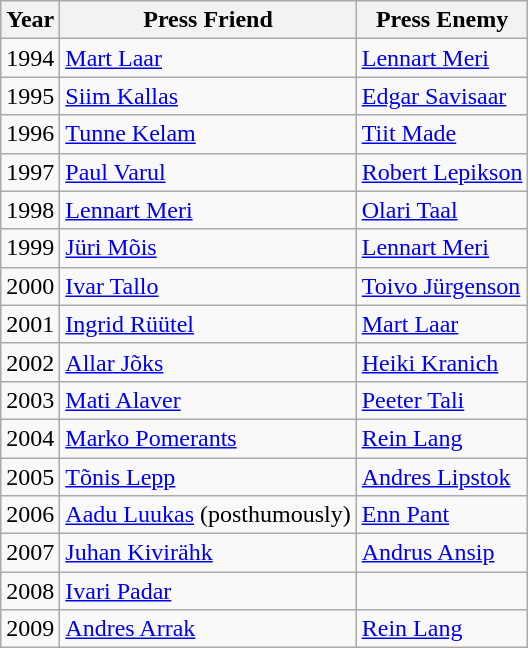<table class="wikitable">
<tr>
<th>Year</th>
<th>Press Friend</th>
<th>Press Enemy</th>
</tr>
<tr>
<td>1994</td>
<td><a href='#'>Mart Laar</a></td>
<td><a href='#'>Lennart Meri</a></td>
</tr>
<tr>
<td>1995</td>
<td><a href='#'>Siim Kallas</a></td>
<td><a href='#'>Edgar Savisaar</a></td>
</tr>
<tr>
<td>1996</td>
<td><a href='#'>Tunne Kelam</a></td>
<td><a href='#'>Tiit Made</a></td>
</tr>
<tr>
<td>1997</td>
<td><a href='#'>Paul Varul</a></td>
<td><a href='#'>Robert Lepikson</a></td>
</tr>
<tr>
<td>1998</td>
<td><a href='#'>Lennart Meri</a></td>
<td><a href='#'>Olari Taal</a></td>
</tr>
<tr>
<td>1999</td>
<td><a href='#'>Jüri Mõis</a></td>
<td><a href='#'>Lennart Meri</a></td>
</tr>
<tr>
<td>2000</td>
<td><a href='#'>Ivar Tallo</a></td>
<td><a href='#'>Toivo Jürgenson</a></td>
</tr>
<tr>
<td>2001</td>
<td><a href='#'>Ingrid Rüütel</a></td>
<td><a href='#'>Mart Laar</a></td>
</tr>
<tr>
<td>2002</td>
<td><a href='#'>Allar Jõks</a></td>
<td><a href='#'>Heiki Kranich</a></td>
</tr>
<tr>
<td>2003</td>
<td><a href='#'>Mati Alaver</a></td>
<td><a href='#'>Peeter Tali</a></td>
</tr>
<tr>
<td>2004</td>
<td><a href='#'>Marko Pomerants</a></td>
<td><a href='#'>Rein Lang</a></td>
</tr>
<tr>
<td>2005</td>
<td><a href='#'>Tõnis Lepp</a></td>
<td><a href='#'>Andres Lipstok</a></td>
</tr>
<tr>
<td>2006</td>
<td><a href='#'>Aadu Luukas</a> (posthumously)</td>
<td><a href='#'>Enn Pant</a></td>
</tr>
<tr>
<td>2007</td>
<td><a href='#'>Juhan Kivirähk</a></td>
<td><a href='#'>Andrus Ansip</a></td>
</tr>
<tr>
<td>2008</td>
<td><a href='#'>Ivari Padar</a></td>
<td></td>
</tr>
<tr>
<td>2009</td>
<td><a href='#'>Andres Arrak</a></td>
<td><a href='#'>Rein Lang</a></td>
</tr>
</table>
